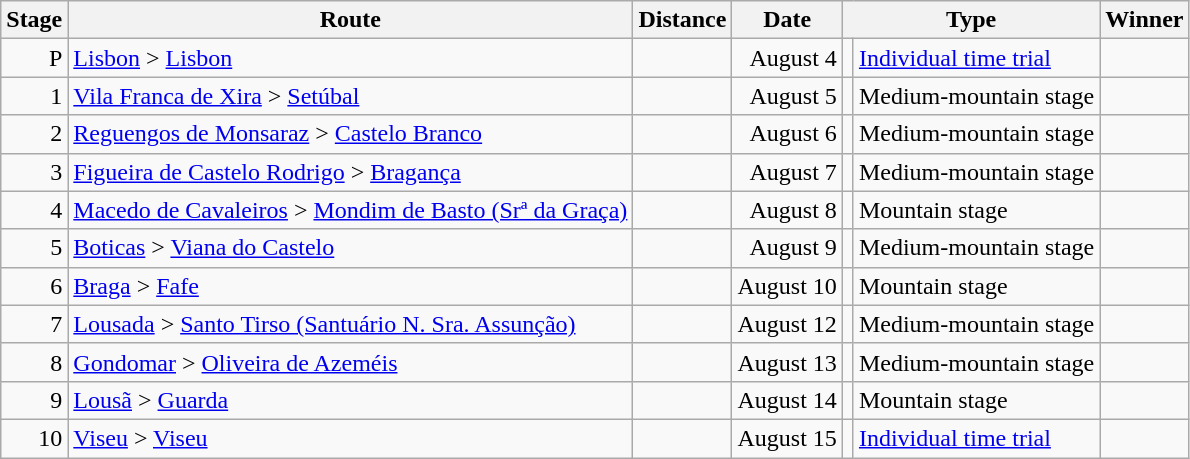<table class="wikitable">
<tr>
<th>Stage</th>
<th>Route</th>
<th>Distance</th>
<th>Date</th>
<th colspan="2">Type</th>
<th>Winner</th>
</tr>
<tr>
<td align=right>P</td>
<td><a href='#'>Lisbon</a> > <a href='#'>Lisbon</a></td>
<td style="text-align:center;"></td>
<td align=right>August 4</td>
<td></td>
<td><a href='#'>Individual time trial</a></td>
<td></td>
</tr>
<tr>
<td align=right>1</td>
<td><a href='#'>Vila Franca de Xira</a> > <a href='#'>Setúbal</a></td>
<td style="text-align:center;"></td>
<td align=right>August 5</td>
<td></td>
<td>Medium-mountain stage</td>
<td><s></s></td>
</tr>
<tr>
<td align=right>2</td>
<td><a href='#'>Reguengos de Monsaraz</a> > <a href='#'>Castelo Branco</a></td>
<td style="text-align:center;"></td>
<td align=right>August 6</td>
<td></td>
<td>Medium-mountain stage</td>
<td></td>
</tr>
<tr>
<td align=right>3</td>
<td><a href='#'>Figueira de Castelo Rodrigo</a> > <a href='#'>Bragança</a></td>
<td style="text-align:center;"></td>
<td align=right>August 7</td>
<td></td>
<td>Medium-mountain stage</td>
<td></td>
</tr>
<tr>
<td align=right>4</td>
<td><a href='#'>Macedo de Cavaleiros</a> > <a href='#'>Mondim de Basto (Srª da Graça)</a></td>
<td style="text-align:center;"></td>
<td align=right>August 8</td>
<td></td>
<td>Mountain stage</td>
<td><s></s></td>
</tr>
<tr>
<td align=right>5</td>
<td><a href='#'>Boticas</a> > <a href='#'>Viana do Castelo</a></td>
<td style="text-align:center;"></td>
<td align=right>August 9</td>
<td></td>
<td>Medium-mountain stage</td>
<td></td>
</tr>
<tr>
<td align=right>6</td>
<td><a href='#'>Braga</a> > <a href='#'>Fafe</a></td>
<td style="text-align:center;"></td>
<td align=right>August 10</td>
<td></td>
<td>Mountain stage</td>
<td></td>
</tr>
<tr>
<td align=right>7</td>
<td><a href='#'>Lousada</a> > <a href='#'>Santo Tirso (Santuário N. Sra. Assunção)</a></td>
<td style="text-align:center;"></td>
<td align=right>August 12</td>
<td></td>
<td>Medium-mountain stage</td>
<td></td>
</tr>
<tr>
<td align=right>8</td>
<td><a href='#'>Gondomar</a> > <a href='#'>Oliveira de Azeméis</a></td>
<td style="text-align:center;"></td>
<td align=right>August 13</td>
<td></td>
<td>Medium-mountain stage</td>
<td></td>
</tr>
<tr>
<td align=right>9</td>
<td><a href='#'>Lousã</a> > <a href='#'>Guarda</a></td>
<td style="text-align:center;"></td>
<td align=right>August 14</td>
<td></td>
<td>Mountain stage</td>
<td></td>
</tr>
<tr>
<td align=right>10</td>
<td><a href='#'>Viseu</a> > <a href='#'>Viseu</a></td>
<td style="text-align:center;"></td>
<td align=right>August 15</td>
<td></td>
<td><a href='#'>Individual time trial</a></td>
<td></td>
</tr>
</table>
